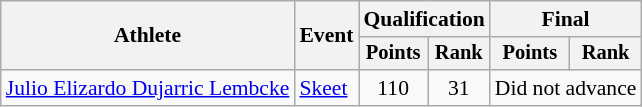<table class="wikitable" style="font-size:90%">
<tr>
<th rowspan="2">Athlete</th>
<th rowspan="2">Event</th>
<th colspan=2>Qualification</th>
<th colspan=2>Final</th>
</tr>
<tr style="font-size:95%">
<th>Points</th>
<th>Rank</th>
<th>Points</th>
<th>Rank</th>
</tr>
<tr align=center>
<td align=left><a href='#'>Julio Elizardo Dujarric Lembcke</a></td>
<td align=left><a href='#'>Skeet</a></td>
<td>110</td>
<td>31</td>
<td colspan=2>Did not advance</td>
</tr>
</table>
